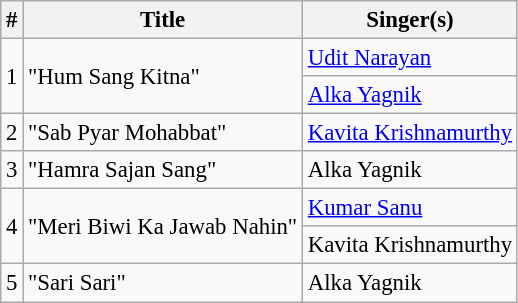<table class="wikitable" style="font-size:95%;">
<tr>
<th>#</th>
<th>Title</th>
<th>Singer(s)</th>
</tr>
<tr>
<td rowspan="2">1</td>
<td rowspan="2">"Hum Sang Kitna"</td>
<td><a href='#'>Udit Narayan</a></td>
</tr>
<tr>
<td><a href='#'>Alka Yagnik</a></td>
</tr>
<tr>
<td>2</td>
<td>"Sab Pyar Mohabbat"</td>
<td><a href='#'>Kavita Krishnamurthy</a></td>
</tr>
<tr>
<td>3</td>
<td>"Hamra Sajan Sang"</td>
<td>Alka Yagnik</td>
</tr>
<tr>
<td rowspan="2">4</td>
<td rowspan="2">"Meri Biwi Ka Jawab Nahin"</td>
<td><a href='#'>Kumar Sanu</a></td>
</tr>
<tr>
<td>Kavita Krishnamurthy</td>
</tr>
<tr>
<td>5</td>
<td>"Sari Sari"</td>
<td>Alka Yagnik</td>
</tr>
</table>
